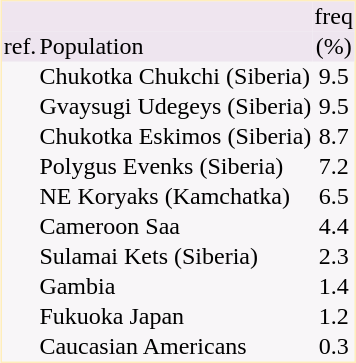<table border="0" cellspacing="0" cellpadding="1" align="right" style="text-align:center; margin-left: 3em;  border:1px #ffeebb solid; background:#f8f6f8; ">
<tr style="background:#efe5ef">
<td></td>
<td></td>
<td>freq</td>
</tr>
<tr style="background:#eee5ef">
<td>ref.</td>
<td align="left">Population</td>
<td>(%)</td>
</tr>
<tr>
<td></td>
<td align="left">Chukotka Chukchi  (Siberia)</td>
<td>9.5</td>
</tr>
<tr>
<td></td>
<td align="left">Gvaysugi Udegeys (Siberia)</td>
<td>9.5</td>
</tr>
<tr>
<td></td>
<td align="left">Chukotka Eskimos (Siberia)</td>
<td>8.7</td>
</tr>
<tr>
<td></td>
<td align="left">Polygus Evenks (Siberia)</td>
<td>7.2</td>
</tr>
<tr>
<td></td>
<td align="left">NE Koryaks (Kamchatka)</td>
<td>6.5</td>
</tr>
<tr>
<td></td>
<td align="left">Cameroon Saa</td>
<td>4.4</td>
</tr>
<tr>
<td></td>
<td align="left">Sulamai Kets (Siberia)</td>
<td>2.3</td>
</tr>
<tr>
<td></td>
<td align="left">Gambia</td>
<td>1.4</td>
</tr>
<tr>
<td></td>
<td align="left">Fukuoka Japan</td>
<td>1.2</td>
</tr>
<tr>
<td></td>
<td align="left">Caucasian Americans</td>
<td>0.3</td>
</tr>
</table>
